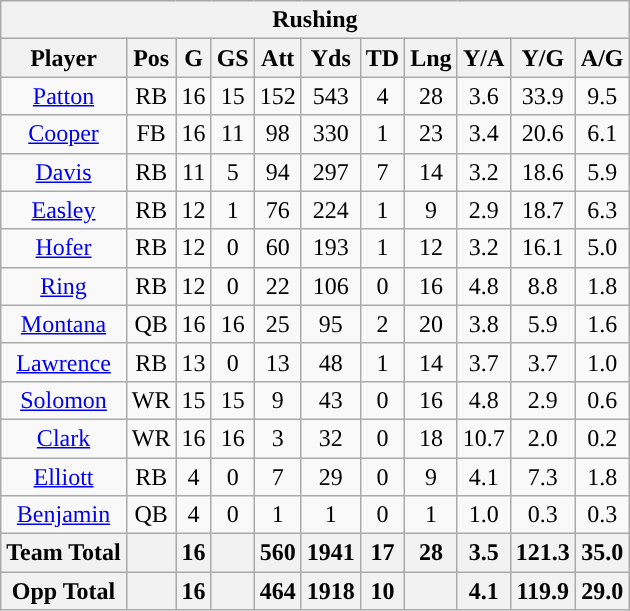<table class="wikitable" style="text-align:center">
<tr>
<th colspan="11">Rushing</th>
</tr>
<tr>
<th>Player</th>
<th>Pos</th>
<th>G</th>
<th>GS</th>
<th>Att</th>
<th>Yds</th>
<th>TD</th>
<th>Lng</th>
<th>Y/A</th>
<th>Y/G</th>
<th>A/G</th>
</tr>
<tr>
<td><a href='#'>Patton</a></td>
<td>RB</td>
<td>16</td>
<td>15</td>
<td>152</td>
<td>543</td>
<td>4</td>
<td>28</td>
<td>3.6</td>
<td>33.9</td>
<td>9.5</td>
</tr>
<tr>
<td><a href='#'>Cooper</a></td>
<td>FB</td>
<td>16</td>
<td>11</td>
<td>98</td>
<td>330</td>
<td>1</td>
<td>23</td>
<td>3.4</td>
<td>20.6</td>
<td>6.1</td>
</tr>
<tr>
<td><a href='#'>Davis</a></td>
<td>RB</td>
<td>11</td>
<td>5</td>
<td>94</td>
<td>297</td>
<td>7</td>
<td>14</td>
<td>3.2</td>
<td>18.6</td>
<td>5.9</td>
</tr>
<tr>
<td><a href='#'>Easley</a></td>
<td>RB</td>
<td>12</td>
<td>1</td>
<td>76</td>
<td>224</td>
<td>1</td>
<td>9</td>
<td>2.9</td>
<td>18.7</td>
<td>6.3</td>
</tr>
<tr>
<td><a href='#'>Hofer</a></td>
<td>RB</td>
<td>12</td>
<td>0</td>
<td>60</td>
<td>193</td>
<td>1</td>
<td>12</td>
<td>3.2</td>
<td>16.1</td>
<td>5.0</td>
</tr>
<tr>
<td><a href='#'>Ring</a></td>
<td>RB</td>
<td>12</td>
<td>0</td>
<td>22</td>
<td>106</td>
<td>0</td>
<td>16</td>
<td>4.8</td>
<td>8.8</td>
<td>1.8</td>
</tr>
<tr>
<td><a href='#'>Montana</a></td>
<td>QB</td>
<td>16</td>
<td>16</td>
<td>25</td>
<td>95</td>
<td>2</td>
<td>20</td>
<td>3.8</td>
<td>5.9</td>
<td>1.6</td>
</tr>
<tr>
<td><a href='#'>Lawrence</a></td>
<td>RB</td>
<td>13</td>
<td>0</td>
<td>13</td>
<td>48</td>
<td>1</td>
<td>14</td>
<td>3.7</td>
<td>3.7</td>
<td>1.0</td>
</tr>
<tr>
<td><a href='#'>Solomon</a></td>
<td>WR</td>
<td>15</td>
<td>15</td>
<td>9</td>
<td>43</td>
<td>0</td>
<td>16</td>
<td>4.8</td>
<td>2.9</td>
<td>0.6</td>
</tr>
<tr>
<td><a href='#'>Clark</a></td>
<td>WR</td>
<td>16</td>
<td>16</td>
<td>3</td>
<td>32</td>
<td>0</td>
<td>18</td>
<td>10.7</td>
<td>2.0</td>
<td>0.2</td>
</tr>
<tr>
<td><a href='#'>Elliott</a></td>
<td>RB</td>
<td>4</td>
<td>0</td>
<td>7</td>
<td>29</td>
<td>0</td>
<td>9</td>
<td>4.1</td>
<td>7.3</td>
<td>1.8</td>
</tr>
<tr>
<td><a href='#'>Benjamin</a></td>
<td>QB</td>
<td>4</td>
<td>0</td>
<td>1</td>
<td>1</td>
<td>0</td>
<td>1</td>
<td>1.0</td>
<td>0.3</td>
<td>0.3</td>
</tr>
<tr>
<th>Team Total</th>
<th></th>
<th>16</th>
<th></th>
<th>560</th>
<th>1941</th>
<th>17</th>
<th>28</th>
<th>3.5</th>
<th>121.3</th>
<th>35.0</th>
</tr>
<tr>
<th>Opp Total</th>
<th></th>
<th>16</th>
<th></th>
<th>464</th>
<th>1918</th>
<th>10</th>
<th></th>
<th>4.1</th>
<th>119.9</th>
<th>29.0</th>
</tr>
</table>
